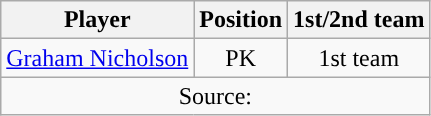<table class="wikitable" style="text-align: center">
<tr>
<th>Player</th>
<th>Position</th>
<th>1st/2nd team</th>
</tr>
<tr>
<td><a href='#'>Graham Nicholson</a></td>
<td>PK</td>
<td>1st team</td>
</tr>
<tr>
<td colspan="3">Source:</td>
</tr>
</table>
